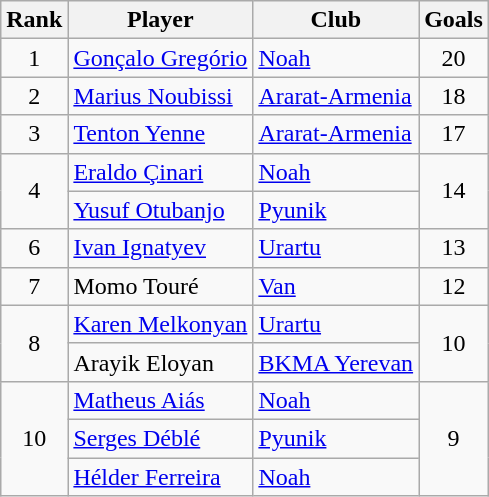<table class="wikitable" style="text-align:center">
<tr>
<th>Rank</th>
<th>Player</th>
<th>Club</th>
<th>Goals</th>
</tr>
<tr>
<td>1</td>
<td align="left"> <a href='#'>Gonçalo Gregório</a></td>
<td align="left"><a href='#'>Noah</a></td>
<td>20</td>
</tr>
<tr>
<td>2</td>
<td align="left"> <a href='#'>Marius Noubissi</a></td>
<td align="left"><a href='#'>Ararat-Armenia</a></td>
<td>18</td>
</tr>
<tr>
<td>3</td>
<td align="left"> <a href='#'>Tenton Yenne</a></td>
<td align="left"><a href='#'>Ararat-Armenia</a></td>
<td>17</td>
</tr>
<tr>
<td rowspan=2>4</td>
<td align="left"> <a href='#'>Eraldo Çinari</a></td>
<td align="left"><a href='#'>Noah</a></td>
<td rowspan=2>14</td>
</tr>
<tr>
<td align="left"> <a href='#'>Yusuf Otubanjo</a></td>
<td align="left"><a href='#'>Pyunik</a></td>
</tr>
<tr>
<td>6</td>
<td align="left"> <a href='#'>Ivan Ignatyev</a></td>
<td align="left"><a href='#'>Urartu</a></td>
<td>13</td>
</tr>
<tr>
<td>7</td>
<td align="left"> Momo Touré</td>
<td align="left"><a href='#'>Van</a></td>
<td>12</td>
</tr>
<tr>
<td rowspan=2>8</td>
<td align="left"> <a href='#'>Karen Melkonyan</a></td>
<td align="left"><a href='#'>Urartu</a></td>
<td rowspan=2>10</td>
</tr>
<tr>
<td align="left"> Arayik Eloyan</td>
<td align="left"><a href='#'>BKMA Yerevan</a></td>
</tr>
<tr>
<td rowspan=3>10</td>
<td align="left"> <a href='#'>Matheus Aiás</a></td>
<td align="left"><a href='#'>Noah</a></td>
<td rowspan=3>9</td>
</tr>
<tr>
<td align="left"> <a href='#'>Serges Déblé</a></td>
<td align="left"><a href='#'>Pyunik</a></td>
</tr>
<tr>
<td align="left"> <a href='#'>Hélder Ferreira</a></td>
<td align="left"><a href='#'>Noah</a></td>
</tr>
</table>
